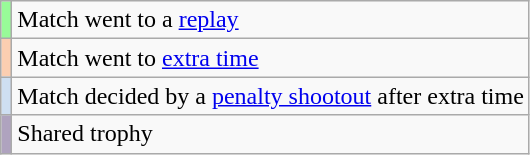<table class="wikitable">
<tr>
<td style="background-color:#98FB98"></td>
<td>Match went to a <a href='#'>replay</a></td>
</tr>
<tr>
<td style="background-color:#FBCEB1"></td>
<td>Match went to <a href='#'>extra time</a></td>
</tr>
<tr>
<td style="background-color:#cedff2"></td>
<td>Match decided by a <a href='#'>penalty shootout</a> after extra time</td>
</tr>
<tr>
<td style="background-color:#afa3bf"></td>
<td>Shared trophy</td>
</tr>
</table>
